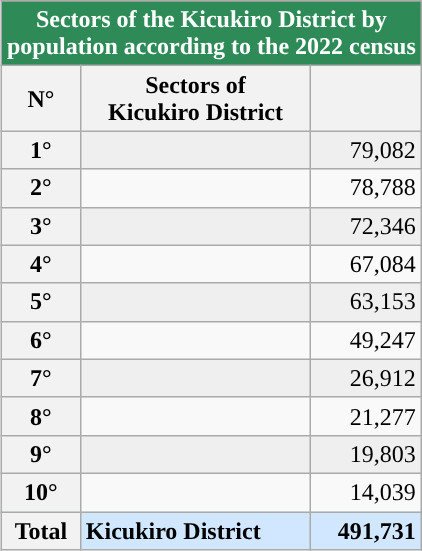<table class=wikitable style="margin: 1em 1em 0 0; border-collapse: collapse; font-size: 100%;" align="right">
<tr bgcolor="#35682D" style="color:black">
<th colspan="3" style="text-align:center; color:white; background:#2E8B57;">Sectors of the Kicukiro District by <br>population according to the 2022 census</th>
</tr>
<tr>
<th>N°</th>
<th>Sectors of <br> Kicukiro District</th>
<th></th>
</tr>
<tr align="center" style="background:#efefef; color:black">
<th><strong>1°</strong></th>
<td align="left"></td>
<td align="right">79,082</td>
</tr>
<tr align="center">
<th><strong>2°</strong></th>
<td align="left"></td>
<td align="right">78,788</td>
</tr>
<tr align="center" style="background:#efefef; color:black">
<th><strong>3°</strong></th>
<td align="left"></td>
<td align="right">72,346</td>
</tr>
<tr align="center">
<th><strong>4°</strong></th>
<td align="left"></td>
<td align="right">67,084</td>
</tr>
<tr align="center" style="background:#efefef; color:black">
<th><strong>5°</strong></th>
<td align="left"></td>
<td align="right">63,153</td>
</tr>
<tr align="center">
<th><strong>6°</strong></th>
<td align="left"></td>
<td align="right">49,247</td>
</tr>
<tr align="center" style="background:#efefef; color:black">
<th><strong>7°</strong></th>
<td align="left"></td>
<td align="right">26,912</td>
</tr>
<tr align="center">
<th><strong>8°</strong></th>
<td align="left"></td>
<td align="right">21,277</td>
</tr>
<tr align="center" style="background:#efefef; color:black">
<th><strong>9°</strong></th>
<td align="left"></td>
<td align="right">19,803</td>
</tr>
<tr align="center">
<th><strong>10°</strong></th>
<td align="left"></td>
<td align="right">14,039</td>
</tr>
<tr align="center" bgcolor=#D0E7FF>
<th><strong>Total</strong></th>
<td align="left"><strong>Kicukiro District</strong></td>
<td align="right"><strong>491,731</strong></td>
</tr>
</table>
